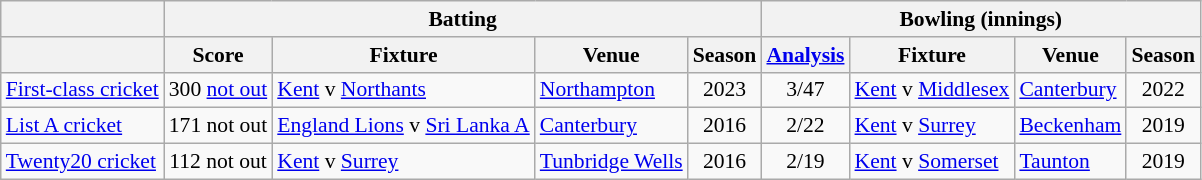<table class=wikitable style="font-size:90%">
<tr>
<th rowspan="1"></th>
<th colspan="4" rowspan="1">Batting</th>
<th colspan="4" rowspan="1">Bowling (innings)</th>
</tr>
<tr>
<th></th>
<th>Score</th>
<th>Fixture</th>
<th>Venue</th>
<th>Season</th>
<th><a href='#'>Analysis</a></th>
<th>Fixture</th>
<th>Venue</th>
<th>Season</th>
</tr>
<tr>
<td><a href='#'>First-class cricket</a></td>
<td align="center">300 <a href='#'>not out</a></td>
<td><a href='#'>Kent</a> v <a href='#'>Northants</a></td>
<td><a href='#'>Northampton</a></td>
<td align="center">2023</td>
<td align="center">3/47</td>
<td><a href='#'>Kent</a> v <a href='#'>Middlesex</a></td>
<td><a href='#'>Canterbury</a></td>
<td align="center">2022</td>
</tr>
<tr>
<td><a href='#'>List A cricket</a></td>
<td align="center">171 not out</td>
<td><a href='#'>England Lions</a> v <a href='#'>Sri Lanka A</a></td>
<td><a href='#'>Canterbury</a></td>
<td align="center">2016</td>
<td align="center">2/22</td>
<td><a href='#'>Kent</a> v <a href='#'>Surrey</a></td>
<td><a href='#'>Beckenham</a></td>
<td align="center">2019</td>
</tr>
<tr>
<td><a href='#'>Twenty20 cricket</a></td>
<td align="center">112 not out</td>
<td><a href='#'>Kent</a> v <a href='#'>Surrey</a></td>
<td><a href='#'>Tunbridge Wells</a></td>
<td align="center">2016</td>
<td align="center">2/19</td>
<td><a href='#'>Kent</a> v <a href='#'>Somerset</a></td>
<td><a href='#'>Taunton</a></td>
<td align="center">2019</td>
</tr>
</table>
